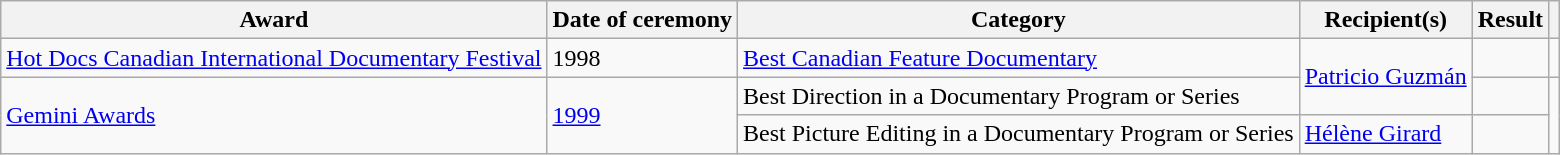<table class="wikitable sortable plainrowheaders">
<tr>
<th scope="col">Award</th>
<th scope="col">Date of ceremony</th>
<th scope="col">Category</th>
<th scope="col">Recipient(s)</th>
<th scope="col">Result</th>
<th scope="col" class="unsortable"></th>
</tr>
<tr>
<td><a href='#'>Hot Docs Canadian International Documentary Festival</a></td>
<td>1998</td>
<td><a href='#'>Best Canadian Feature Documentary</a></td>
<td rowspan=2><a href='#'>Patricio Guzmán</a></td>
<td></td>
<td></td>
</tr>
<tr>
<td rowspan=2><a href='#'>Gemini Awards</a></td>
<td rowspan=2><a href='#'>1999</a></td>
<td>Best Direction in a Documentary Program or Series</td>
<td></td>
<td rowspan=2></td>
</tr>
<tr>
<td>Best Picture Editing in a Documentary Program or Series</td>
<td><a href='#'>Hélène Girard</a></td>
<td></td>
</tr>
</table>
